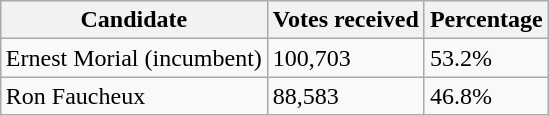<table class="wikitable" align=right margin=3>
<tr>
<th>Candidate</th>
<th>Votes received</th>
<th>Percentage</th>
</tr>
<tr>
<td>Ernest Morial (incumbent)</td>
<td>100,703</td>
<td>53.2%</td>
</tr>
<tr>
<td>Ron Faucheux</td>
<td>88,583</td>
<td>46.8%</td>
</tr>
</table>
